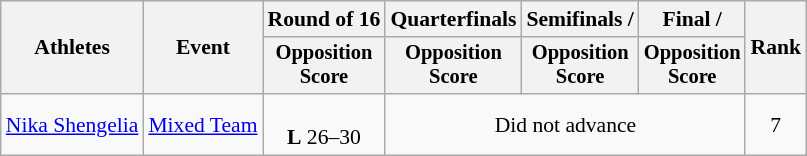<table class=wikitable style="font-size:90%">
<tr>
<th rowspan="2">Athletes</th>
<th rowspan="2">Event</th>
<th>Round of 16</th>
<th>Quarterfinals</th>
<th>Semifinals / </th>
<th>Final / </th>
<th rowspan=2>Rank</th>
</tr>
<tr style="font-size:95%">
<th>Opposition<br>Score</th>
<th>Opposition<br>Score</th>
<th>Opposition<br>Score</th>
<th>Opposition<br>Score</th>
</tr>
<tr align=center>
<td align=left><a href='#'>Nika Shengelia</a><br></td>
<td align=left><a href='#'>Mixed Team</a></td>
<td><br><strong>L</strong> 26–30</td>
<td colspan=3>Did not advance</td>
<td>7</td>
</tr>
</table>
